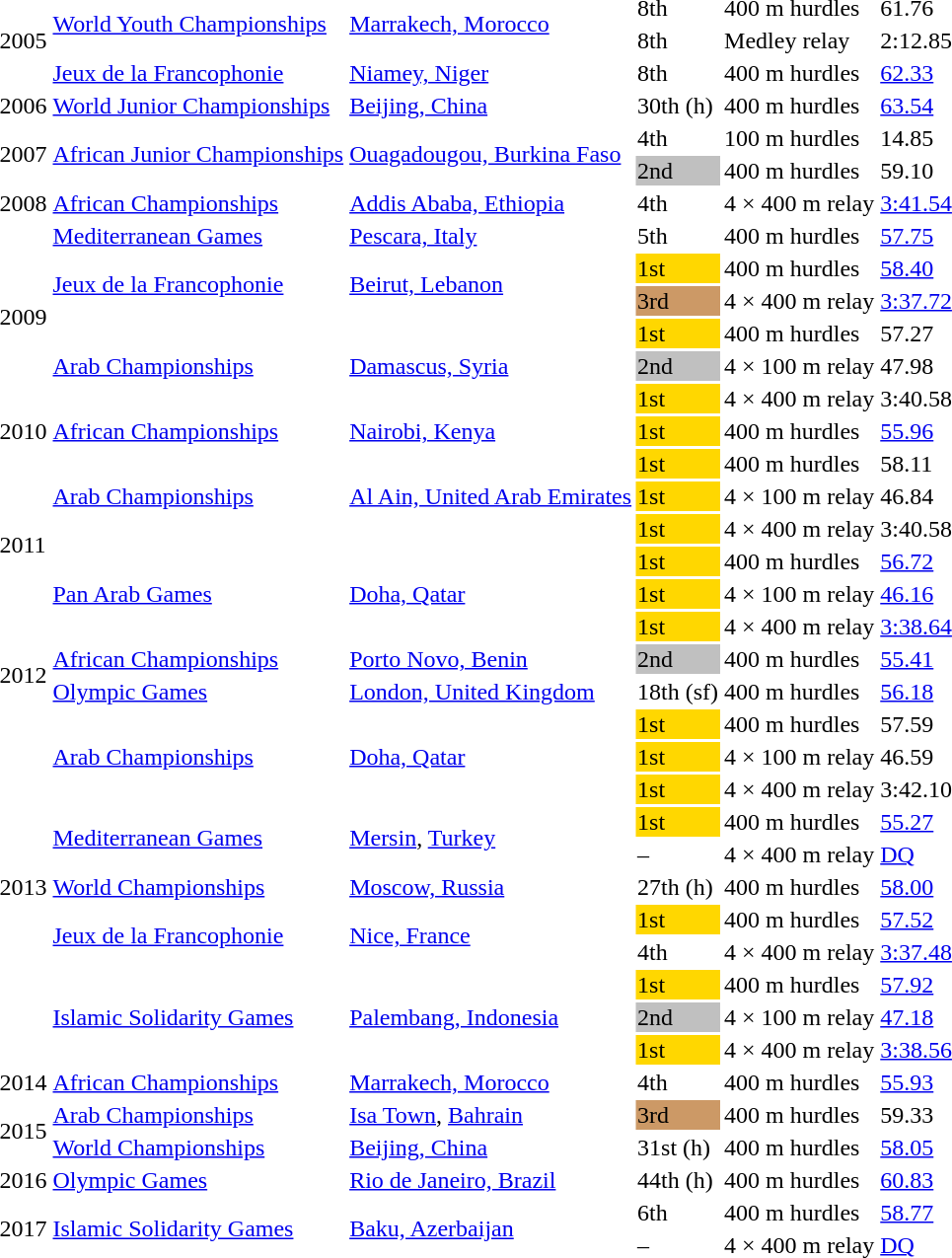<table>
<tr>
<td rowspan=3>2005</td>
<td rowspan=2><a href='#'>World Youth Championships</a></td>
<td rowspan=2><a href='#'>Marrakech, Morocco</a></td>
<td>8th</td>
<td>400 m hurdles</td>
<td>61.76</td>
</tr>
<tr>
<td>8th</td>
<td>Medley relay</td>
<td>2:12.85</td>
</tr>
<tr>
<td><a href='#'>Jeux de la Francophonie</a></td>
<td><a href='#'>Niamey, Niger</a></td>
<td>8th</td>
<td>400 m hurdles</td>
<td><a href='#'>62.33</a></td>
</tr>
<tr>
<td>2006</td>
<td><a href='#'>World Junior Championships</a></td>
<td><a href='#'>Beijing, China</a></td>
<td>30th (h)</td>
<td>400 m hurdles</td>
<td><a href='#'>63.54</a></td>
</tr>
<tr>
<td rowspan=2>2007</td>
<td rowspan=2><a href='#'>African Junior Championships</a></td>
<td rowspan=2><a href='#'>Ouagadougou, Burkina Faso</a></td>
<td>4th</td>
<td>100 m hurdles</td>
<td>14.85</td>
</tr>
<tr>
<td bgcolor=silver>2nd</td>
<td>400 m hurdles</td>
<td>59.10</td>
</tr>
<tr>
<td>2008</td>
<td><a href='#'>African Championships</a></td>
<td><a href='#'>Addis Ababa, Ethiopia</a></td>
<td>4th</td>
<td>4 × 400 m relay</td>
<td><a href='#'>3:41.54</a></td>
</tr>
<tr>
<td rowspan=6>2009</td>
<td><a href='#'>Mediterranean Games</a></td>
<td><a href='#'>Pescara, Italy</a></td>
<td>5th</td>
<td>400 m hurdles</td>
<td><a href='#'>57.75</a></td>
</tr>
<tr>
<td rowspan=2><a href='#'>Jeux de la Francophonie</a></td>
<td rowspan=2><a href='#'>Beirut, Lebanon</a></td>
<td bgcolor=gold>1st</td>
<td>400 m hurdles</td>
<td><a href='#'>58.40</a></td>
</tr>
<tr>
<td bgcolor=cc9966>3rd</td>
<td>4 × 400 m relay</td>
<td><a href='#'>3:37.72</a></td>
</tr>
<tr>
<td rowspan=3><a href='#'>Arab Championships</a></td>
<td rowspan=3><a href='#'>Damascus, Syria</a></td>
<td bgcolor=gold>1st</td>
<td>400 m hurdles</td>
<td>57.27</td>
</tr>
<tr>
<td bgcolor=silver>2nd</td>
<td>4 × 100 m relay</td>
<td>47.98</td>
</tr>
<tr>
<td bgcolor=gold>1st</td>
<td>4 × 400 m relay</td>
<td>3:40.58</td>
</tr>
<tr>
<td>2010</td>
<td><a href='#'>African Championships</a></td>
<td><a href='#'>Nairobi, Kenya</a></td>
<td bgcolor=gold>1st</td>
<td>400 m hurdles</td>
<td><a href='#'>55.96</a></td>
</tr>
<tr>
<td rowspan=6>2011</td>
<td rowspan=3><a href='#'>Arab Championships</a></td>
<td rowspan=3><a href='#'>Al Ain, United Arab Emirates</a></td>
<td bgcolor=gold>1st</td>
<td>400 m hurdles</td>
<td>58.11</td>
</tr>
<tr>
<td bgcolor=gold>1st</td>
<td>4 × 100 m relay</td>
<td>46.84</td>
</tr>
<tr>
<td bgcolor=gold>1st</td>
<td>4 × 400 m relay</td>
<td>3:40.58</td>
</tr>
<tr>
<td rowspan=3><a href='#'>Pan Arab Games</a></td>
<td rowspan=3><a href='#'>Doha, Qatar</a></td>
<td bgcolor=gold>1st</td>
<td>400 m hurdles</td>
<td><a href='#'>56.72</a></td>
</tr>
<tr>
<td bgcolor=gold>1st</td>
<td>4 × 100 m relay</td>
<td><a href='#'>46.16</a></td>
</tr>
<tr>
<td bgcolor=gold>1st</td>
<td>4 × 400 m relay</td>
<td><a href='#'>3:38.64</a></td>
</tr>
<tr>
<td rowspan=2>2012</td>
<td><a href='#'>African Championships</a></td>
<td><a href='#'>Porto Novo, Benin</a></td>
<td bgcolor=silver>2nd</td>
<td>400 m hurdles</td>
<td><a href='#'>55.41</a></td>
</tr>
<tr>
<td><a href='#'>Olympic Games</a></td>
<td><a href='#'>London, United Kingdom</a></td>
<td>18th (sf)</td>
<td>400 m hurdles</td>
<td><a href='#'>56.18</a></td>
</tr>
<tr>
<td rowspan=11>2013</td>
<td rowspan=3><a href='#'>Arab Championships</a></td>
<td rowspan=3><a href='#'>Doha, Qatar</a></td>
<td bgcolor=gold>1st</td>
<td>400 m hurdles</td>
<td>57.59</td>
</tr>
<tr>
<td bgcolor=gold>1st</td>
<td>4 × 100 m relay</td>
<td>46.59</td>
</tr>
<tr>
<td bgcolor=gold>1st</td>
<td>4 × 400 m relay</td>
<td>3:42.10</td>
</tr>
<tr>
<td rowspan=2><a href='#'>Mediterranean Games</a></td>
<td rowspan=2><a href='#'>Mersin</a>, <a href='#'>Turkey</a></td>
<td bgcolor="gold">1st</td>
<td>400 m hurdles</td>
<td><a href='#'>55.27</a></td>
</tr>
<tr>
<td>–</td>
<td>4 × 400 m relay</td>
<td><a href='#'>DQ</a></td>
</tr>
<tr>
<td><a href='#'>World Championships</a></td>
<td><a href='#'>Moscow, Russia</a></td>
<td>27th (h)</td>
<td>400 m hurdles</td>
<td><a href='#'>58.00</a></td>
</tr>
<tr>
<td rowspan=2><a href='#'>Jeux de la Francophonie</a></td>
<td rowspan=2><a href='#'>Nice, France</a></td>
<td bgcolor=gold>1st</td>
<td>400 m hurdles</td>
<td><a href='#'>57.52</a></td>
</tr>
<tr>
<td>4th</td>
<td>4 × 400 m relay</td>
<td><a href='#'>3:37.48</a></td>
</tr>
<tr>
<td rowspan=3><a href='#'>Islamic Solidarity Games</a></td>
<td rowspan=3><a href='#'>Palembang, Indonesia</a></td>
<td bgcolor=gold>1st</td>
<td>400 m hurdles</td>
<td><a href='#'>57.92</a></td>
</tr>
<tr>
<td bgcolor=silver>2nd</td>
<td>4 × 100 m relay</td>
<td><a href='#'>47.18</a></td>
</tr>
<tr>
<td bgcolor=gold>1st</td>
<td>4 × 400 m relay</td>
<td><a href='#'>3:38.56</a></td>
</tr>
<tr>
<td>2014</td>
<td><a href='#'>African Championships</a></td>
<td><a href='#'>Marrakech, Morocco</a></td>
<td>4th</td>
<td>400 m hurdles</td>
<td><a href='#'>55.93</a></td>
</tr>
<tr>
<td rowspan=2>2015</td>
<td><a href='#'>Arab Championships</a></td>
<td><a href='#'>Isa Town</a>, <a href='#'>Bahrain</a></td>
<td bgcolor=cc9966>3rd</td>
<td>400 m hurdles</td>
<td>59.33</td>
</tr>
<tr>
<td><a href='#'>World Championships</a></td>
<td><a href='#'>Beijing, China</a></td>
<td>31st (h)</td>
<td>400 m hurdles</td>
<td><a href='#'>58.05</a></td>
</tr>
<tr>
<td>2016</td>
<td><a href='#'>Olympic Games</a></td>
<td><a href='#'>Rio de Janeiro, Brazil</a></td>
<td>44th (h)</td>
<td>400 m hurdles</td>
<td><a href='#'>60.83</a></td>
</tr>
<tr>
<td rowspan=2>2017</td>
<td rowspan=2><a href='#'>Islamic Solidarity Games</a></td>
<td rowspan=2><a href='#'>Baku, Azerbaijan</a></td>
<td>6th</td>
<td>400 m hurdles</td>
<td><a href='#'>58.77</a></td>
</tr>
<tr>
<td>–</td>
<td>4 × 400 m relay</td>
<td><a href='#'>DQ</a></td>
</tr>
</table>
